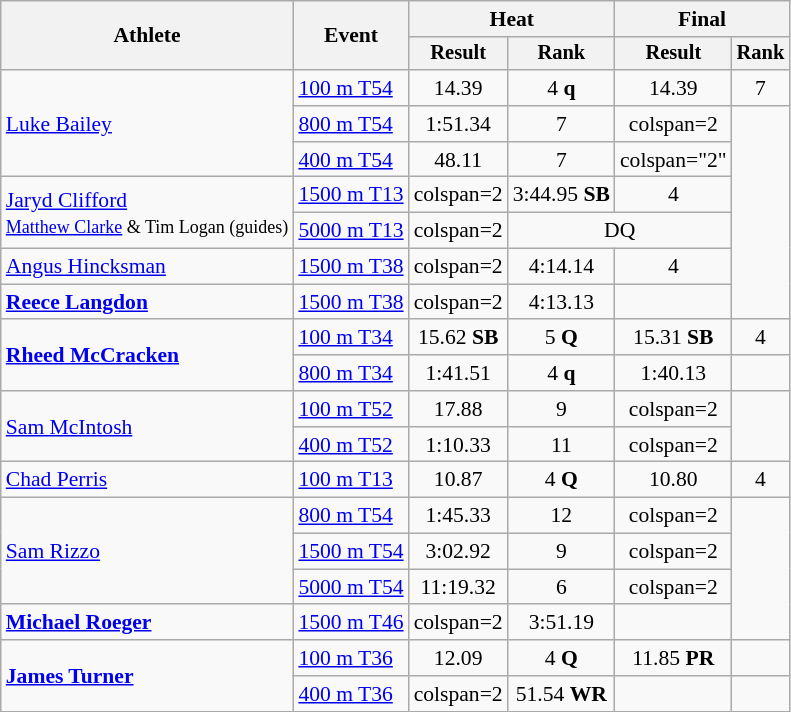<table class="wikitable" style="font-size:90%">
<tr>
<th rowspan="2">Athlete</th>
<th rowspan="2">Event</th>
<th colspan="2">Heat</th>
<th colspan="2">Final</th>
</tr>
<tr style="font-size:95%">
<th>Result</th>
<th>Rank</th>
<th>Result</th>
<th>Rank</th>
</tr>
<tr align=center>
<td align=left rowspan=3><a href='#'>Luke Bailey</a></td>
<td align=left><a href='#'>100 m T54</a></td>
<td>14.39</td>
<td>4 <strong>q</strong></td>
<td>14.39</td>
<td>7</td>
</tr>
<tr align=center>
<td align=left><a href='#'>800 m T54</a></td>
<td>1:51.34</td>
<td>7</td>
<td>colspan=2 </td>
</tr>
<tr align=center>
<td align=left><a href='#'>400 m T54</a></td>
<td>48.11</td>
<td>7</td>
<td>colspan="2" </td>
</tr>
<tr align=center>
<td align=left rowspan=2><a href='#'>Jaryd Clifford</a> <br><small><a href='#'>Matthew Clarke</a> & Tim Logan (guides)</small></td>
<td align=left><a href='#'>1500 m T13</a></td>
<td>colspan=2 </td>
<td>3:44.95 <strong>SB</strong></td>
<td>4</td>
</tr>
<tr align=center>
<td align="left"><a href='#'>5000 m T13</a></td>
<td>colspan=2 </td>
<td colspan="2">DQ</td>
</tr>
<tr align=center>
<td align=left><a href='#'>Angus Hincksman</a></td>
<td align=left><a href='#'>1500 m T38</a></td>
<td>colspan=2 </td>
<td>4:14.14</td>
<td>4</td>
</tr>
<tr align=center>
<td align=left><strong><a href='#'>Reece Langdon</a></strong></td>
<td align=left><a href='#'>1500 m T38</a></td>
<td>colspan=2 </td>
<td>4:13.13</td>
<td></td>
</tr>
<tr align=center>
<td align=left rowspan=2><strong><a href='#'>Rheed McCracken</a></strong></td>
<td align=left><a href='#'>100 m T34</a></td>
<td>15.62 <strong>SB</strong></td>
<td>5 <strong>Q</strong></td>
<td>15.31 <strong>SB</strong></td>
<td>4</td>
</tr>
<tr align=center>
<td align=left><a href='#'>800 m T34</a></td>
<td>1:41.51</td>
<td>4 <strong>q</strong></td>
<td>1:40.13</td>
<td></td>
</tr>
<tr align=center>
<td align=left rowspan=2><a href='#'>Sam McIntosh</a></td>
<td align=left><a href='#'>100 m T52</a></td>
<td>17.88</td>
<td>9</td>
<td>colspan=2 </td>
</tr>
<tr align=center>
<td align=left><a href='#'>400 m T52</a></td>
<td>1:10.33</td>
<td>11</td>
<td>colspan=2 </td>
</tr>
<tr align=center>
<td align=left><a href='#'>Chad Perris</a></td>
<td align=left><a href='#'>100 m T13</a></td>
<td>10.87</td>
<td>4 <strong>Q</strong></td>
<td>10.80</td>
<td>4</td>
</tr>
<tr align=center>
<td align=left rowspan=3><a href='#'>Sam Rizzo</a></td>
<td align=left><a href='#'>800 m T54</a></td>
<td>1:45.33</td>
<td>12</td>
<td>colspan=2 </td>
</tr>
<tr align=center>
<td align=left><a href='#'>1500 m T54</a></td>
<td>3:02.92</td>
<td>9</td>
<td>colspan=2 </td>
</tr>
<tr align=center>
<td align=left><a href='#'>5000 m T54</a></td>
<td>11:19.32</td>
<td>6</td>
<td>colspan=2 </td>
</tr>
<tr align=center>
<td align=left><strong><a href='#'>Michael Roeger</a></strong></td>
<td align=left><a href='#'>1500 m T46</a></td>
<td>colspan=2 </td>
<td>3:51.19</td>
<td></td>
</tr>
<tr align=center>
<td align=left rowspan=2><strong><a href='#'>James Turner</a></strong></td>
<td align=left><a href='#'>100 m T36</a></td>
<td>12.09</td>
<td>4 <strong>Q</strong></td>
<td>11.85 <strong>PR</strong></td>
<td></td>
</tr>
<tr align=center>
<td align=left><a href='#'>400 m T36</a></td>
<td>colspan=2 </td>
<td>51.54 <strong>WR</strong></td>
<td></td>
</tr>
</table>
